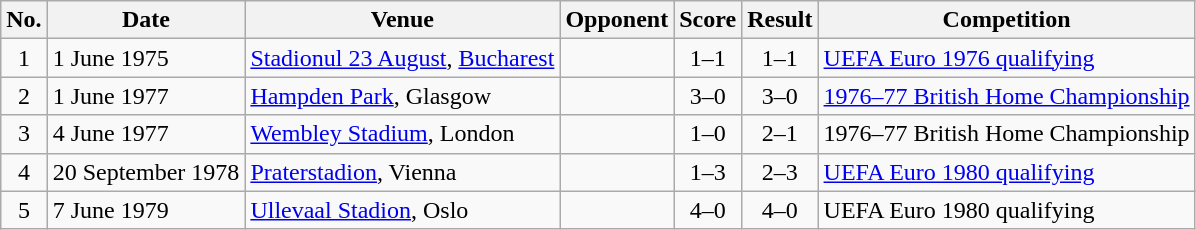<table class="wikitable sortable">
<tr>
<th scope="col">No.</th>
<th scope="col">Date</th>
<th scope="col">Venue</th>
<th scope="col">Opponent</th>
<th scope="col">Score</th>
<th scope="col">Result</th>
<th scope="col">Competition</th>
</tr>
<tr>
<td style="text-align:center">1</td>
<td>1 June 1975</td>
<td><a href='#'>Stadionul 23 August</a>, <a href='#'>Bucharest</a></td>
<td></td>
<td style="text-align:center">1–1</td>
<td style="text-align:center">1–1</td>
<td><a href='#'>UEFA Euro 1976 qualifying</a></td>
</tr>
<tr>
<td style="text-align:center">2</td>
<td>1 June 1977</td>
<td><a href='#'>Hampden Park</a>, Glasgow</td>
<td></td>
<td style="text-align:center">3–0</td>
<td style="text-align:center">3–0</td>
<td><a href='#'>1976–77 British Home Championship</a></td>
</tr>
<tr>
<td style="text-align:center">3</td>
<td>4 June 1977</td>
<td><a href='#'>Wembley Stadium</a>, London</td>
<td></td>
<td style="text-align:center">1–0</td>
<td style="text-align:center">2–1</td>
<td>1976–77 British Home Championship</td>
</tr>
<tr>
<td style="text-align:center">4</td>
<td>20 September 1978</td>
<td><a href='#'>Praterstadion</a>, Vienna</td>
<td></td>
<td style="text-align:center">1–3</td>
<td style="text-align:center">2–3</td>
<td><a href='#'>UEFA Euro 1980 qualifying</a></td>
</tr>
<tr>
<td style="text-align:center">5</td>
<td>7 June 1979</td>
<td><a href='#'>Ullevaal Stadion</a>, Oslo</td>
<td></td>
<td style="text-align:center">4–0</td>
<td style="text-align:center">4–0</td>
<td>UEFA Euro 1980 qualifying</td>
</tr>
</table>
